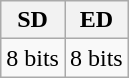<table class="wikitable">
<tr>
<th>SD</th>
<th>ED</th>
</tr>
<tr>
<td>8 bits</td>
<td>8 bits</td>
</tr>
</table>
